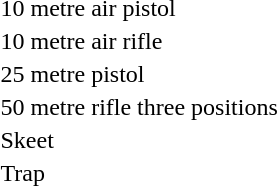<table>
<tr>
<td>10 metre air pistol <br></td>
<td> </td>
<td></td>
<td></td>
</tr>
<tr>
<td>10 metre air rifle <br></td>
<td> </td>
<td></td>
<td></td>
</tr>
<tr>
<td>25 metre pistol <br></td>
<td></td>
<td></td>
<td></td>
</tr>
<tr valign="top">
<td>50 metre rifle three positions <br></td>
<td></td>
<td></td>
<td></td>
</tr>
<tr>
<td>Skeet <br></td>
<td></td>
<td></td>
<td></td>
</tr>
<tr>
<td>Trap <br></td>
<td></td>
<td></td>
<td></td>
</tr>
<tr>
</tr>
</table>
